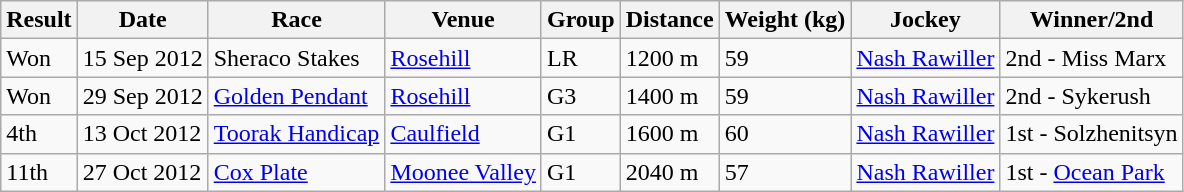<table class="wikitable">
<tr>
<th>Result</th>
<th>Date</th>
<th>Race</th>
<th>Venue</th>
<th>Group</th>
<th>Distance</th>
<th>Weight (kg)</th>
<th>Jockey</th>
<th>Winner/2nd</th>
</tr>
<tr>
<td>Won</td>
<td>15 Sep 2012</td>
<td>Sheraco Stakes</td>
<td><a href='#'>Rosehill</a></td>
<td>LR</td>
<td>1200 m</td>
<td>59</td>
<td><a href='#'>Nash Rawiller</a></td>
<td>2nd - Miss Marx</td>
</tr>
<tr>
<td>Won</td>
<td>29 Sep 2012</td>
<td><a href='#'>Golden Pendant</a></td>
<td><a href='#'>Rosehill</a></td>
<td>G3</td>
<td>1400 m</td>
<td>59</td>
<td><a href='#'>Nash Rawiller</a></td>
<td>2nd - Sykerush</td>
</tr>
<tr>
<td>4th</td>
<td>13 Oct 2012</td>
<td><a href='#'>Toorak Handicap</a></td>
<td><a href='#'>Caulfield</a></td>
<td>G1</td>
<td>1600 m</td>
<td>60</td>
<td><a href='#'>Nash Rawiller</a></td>
<td>1st - Solzhenitsyn</td>
</tr>
<tr>
<td>11th</td>
<td>27 Oct 2012</td>
<td><a href='#'>Cox Plate</a></td>
<td><a href='#'>Moonee Valley</a></td>
<td>G1</td>
<td>2040 m</td>
<td>57</td>
<td><a href='#'>Nash Rawiller</a></td>
<td>1st - <a href='#'>Ocean Park</a></td>
</tr>
</table>
